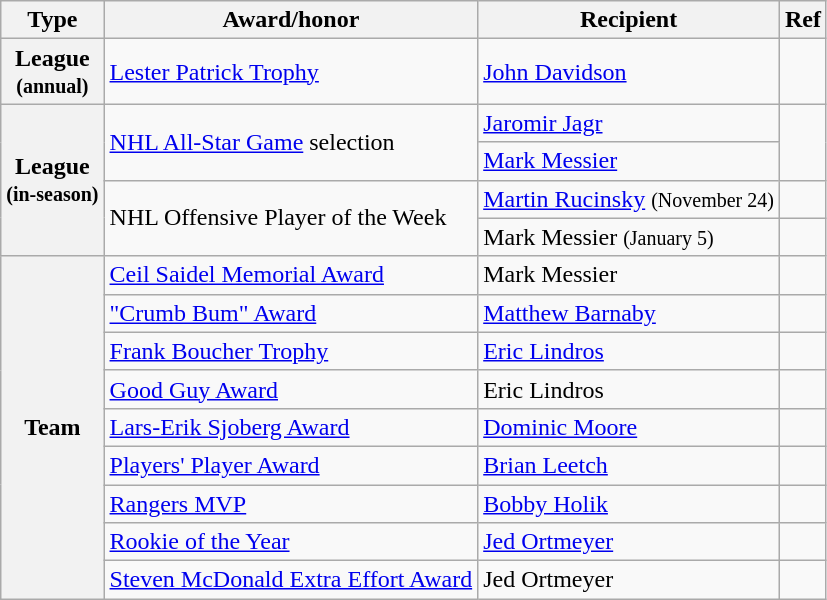<table class="wikitable">
<tr>
<th scope="col">Type</th>
<th scope="col">Award/honor</th>
<th scope="col">Recipient</th>
<th scope="col">Ref</th>
</tr>
<tr>
<th scope="row">League<br><small>(annual)</small></th>
<td><a href='#'>Lester Patrick Trophy</a></td>
<td><a href='#'>John Davidson</a></td>
<td></td>
</tr>
<tr>
<th scope="row" rowspan="4">League<br><small>(in-season)</small></th>
<td rowspan="2"><a href='#'>NHL All-Star Game</a> selection</td>
<td><a href='#'>Jaromir Jagr</a></td>
<td rowspan="2"></td>
</tr>
<tr>
<td><a href='#'>Mark Messier</a></td>
</tr>
<tr>
<td rowspan="2">NHL Offensive Player of the Week</td>
<td><a href='#'>Martin Rucinsky</a> <small>(November 24)</small></td>
<td></td>
</tr>
<tr>
<td>Mark Messier <small>(January 5)</small></td>
<td></td>
</tr>
<tr>
<th scope="row" rowspan="9">Team</th>
<td><a href='#'>Ceil Saidel Memorial Award</a></td>
<td>Mark Messier</td>
<td></td>
</tr>
<tr>
<td><a href='#'>"Crumb Bum" Award</a></td>
<td><a href='#'>Matthew Barnaby</a></td>
<td></td>
</tr>
<tr>
<td><a href='#'>Frank Boucher Trophy</a></td>
<td><a href='#'>Eric Lindros</a></td>
<td></td>
</tr>
<tr>
<td><a href='#'>Good Guy Award</a></td>
<td>Eric Lindros</td>
<td></td>
</tr>
<tr>
<td><a href='#'>Lars-Erik Sjoberg Award</a></td>
<td><a href='#'>Dominic Moore</a></td>
<td></td>
</tr>
<tr>
<td><a href='#'>Players' Player Award</a></td>
<td><a href='#'>Brian Leetch</a></td>
<td></td>
</tr>
<tr>
<td><a href='#'>Rangers MVP</a></td>
<td><a href='#'>Bobby Holik</a></td>
<td></td>
</tr>
<tr>
<td><a href='#'>Rookie of the Year</a></td>
<td><a href='#'>Jed Ortmeyer</a></td>
<td></td>
</tr>
<tr>
<td><a href='#'>Steven McDonald Extra Effort Award</a></td>
<td>Jed Ortmeyer</td>
<td></td>
</tr>
</table>
